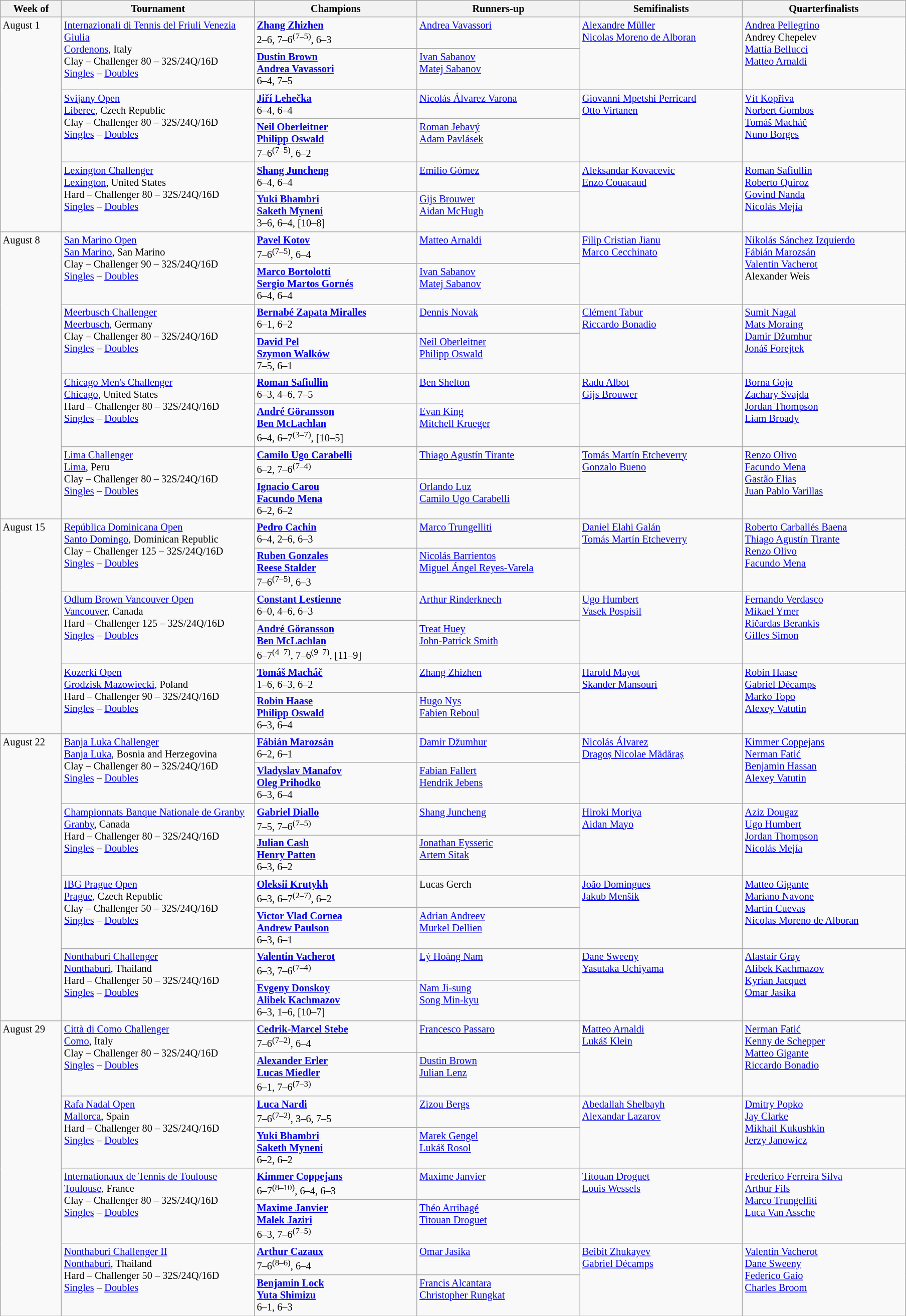<table class="wikitable" style="font-size:85%;">
<tr>
<th width=75>Week of</th>
<th width=250>Tournament</th>
<th width=210>Champions</th>
<th width=210>Runners-up</th>
<th width=210>Semifinalists</th>
<th width=210>Quarterfinalists</th>
</tr>
<tr valign=top>
<td rowspan=6>August 1</td>
<td rowspan=2><a href='#'>Internazionali di Tennis del Friuli Venezia Giulia</a><br><a href='#'>Cordenons</a>, Italy <br> Clay – Challenger 80 – 32S/24Q/16D<br><a href='#'>Singles</a> – <a href='#'>Doubles</a></td>
<td> <strong><a href='#'>Zhang Zhizhen</a></strong><br>2–6, 7–6<sup>(7–5)</sup>, 6–3</td>
<td> <a href='#'>Andrea Vavassori</a></td>
<td rowspan=2> <a href='#'>Alexandre Müller</a> <br>  <a href='#'>Nicolas Moreno de Alboran</a></td>
<td rowspan=2> <a href='#'>Andrea Pellegrino</a> <br>  Andrey Chepelev <br>  <a href='#'>Mattia Bellucci</a> <br>  <a href='#'>Matteo Arnaldi</a></td>
</tr>
<tr valign=top>
<td> <strong><a href='#'>Dustin Brown</a></strong><br> <strong><a href='#'>Andrea Vavassori</a></strong><br>6–4, 7–5</td>
<td> <a href='#'>Ivan Sabanov</a><br> <a href='#'>Matej Sabanov</a></td>
</tr>
<tr valign=top>
<td rowspan=2><a href='#'>Svijany Open</a><br><a href='#'>Liberec</a>, Czech Republic <br> Clay – Challenger 80 – 32S/24Q/16D<br><a href='#'>Singles</a> – <a href='#'>Doubles</a></td>
<td> <strong><a href='#'>Jiří Lehečka</a></strong><br>6–4, 6–4</td>
<td> <a href='#'>Nicolás Álvarez Varona</a></td>
<td rowspan=2> <a href='#'>Giovanni Mpetshi Perricard</a> <br>  <a href='#'>Otto Virtanen</a></td>
<td rowspan=2> <a href='#'>Vít Kopřiva</a> <br> <a href='#'>Norbert Gombos</a> <br> <a href='#'>Tomáš Macháč</a> <br>  <a href='#'>Nuno Borges</a></td>
</tr>
<tr valign=top>
<td> <strong><a href='#'>Neil Oberleitner</a></strong><br> <strong><a href='#'>Philipp Oswald</a></strong><br>7–6<sup>(7–5)</sup>, 6–2</td>
<td> <a href='#'>Roman Jebavý</a><br> <a href='#'>Adam Pavlásek</a></td>
</tr>
<tr valign=top>
<td rowspan=2><a href='#'>Lexington Challenger</a><br><a href='#'>Lexington</a>, United States <br> Hard – Challenger 80 – 32S/24Q/16D<br><a href='#'>Singles</a> – <a href='#'>Doubles</a></td>
<td> <strong><a href='#'>Shang Juncheng</a></strong><br>6–4, 6–4</td>
<td> <a href='#'>Emilio Gómez</a></td>
<td rowspan=2> <a href='#'>Aleksandar Kovacevic</a> <br>  <a href='#'>Enzo Couacaud</a></td>
<td rowspan=2> <a href='#'>Roman Safiullin</a> <br> <a href='#'>Roberto Quiroz</a> <br>  <a href='#'>Govind Nanda</a> <br>  <a href='#'>Nicolás Mejía</a></td>
</tr>
<tr valign=top>
<td> <strong><a href='#'>Yuki Bhambri</a></strong><br> <strong><a href='#'>Saketh Myneni</a></strong><br>3–6, 6–4, [10–8]</td>
<td> <a href='#'>Gijs Brouwer</a><br> <a href='#'>Aidan McHugh</a></td>
</tr>
<tr valign=top>
<td rowspan=8>August 8</td>
<td rowspan=2><a href='#'>San Marino Open</a><br><a href='#'>San Marino</a>, San Marino <br> Clay – Challenger 90 – 32S/24Q/16D<br><a href='#'>Singles</a> – <a href='#'>Doubles</a></td>
<td> <strong><a href='#'>Pavel Kotov</a></strong><br>7–6<sup>(7–5)</sup>, 6–4</td>
<td> <a href='#'>Matteo Arnaldi</a></td>
<td rowspan=2> <a href='#'>Filip Cristian Jianu</a> <br>  <a href='#'>Marco Cecchinato</a></td>
<td rowspan=2> <a href='#'>Nikolás Sánchez Izquierdo</a> <br> <a href='#'>Fábián Marozsán</a> <br>  <a href='#'>Valentin Vacherot</a> <br>  Alexander Weis</td>
</tr>
<tr valign=top>
<td> <strong><a href='#'>Marco Bortolotti</a></strong><br> <strong><a href='#'>Sergio Martos Gornés</a></strong><br>6–4, 6–4</td>
<td> <a href='#'>Ivan Sabanov</a><br> <a href='#'>Matej Sabanov</a></td>
</tr>
<tr valign=top>
<td rowspan=2><a href='#'>Meerbusch Challenger</a><br><a href='#'>Meerbusch</a>, Germany <br> Clay – Challenger 80 – 32S/24Q/16D<br><a href='#'>Singles</a> – <a href='#'>Doubles</a></td>
<td> <strong><a href='#'>Bernabé Zapata Miralles</a></strong><br>6–1, 6–2</td>
<td> <a href='#'>Dennis Novak</a></td>
<td rowspan=2> <a href='#'>Clément Tabur</a> <br>  <a href='#'>Riccardo Bonadio</a></td>
<td rowspan=2> <a href='#'>Sumit Nagal</a> <br> <a href='#'>Mats Moraing</a> <br> <a href='#'>Damir Džumhur</a> <br>  <a href='#'>Jonáš Forejtek</a></td>
</tr>
<tr valign=top>
<td> <strong><a href='#'>David Pel</a></strong><br> <strong><a href='#'>Szymon Walków</a></strong><br>7–5, 6–1</td>
<td> <a href='#'>Neil Oberleitner</a><br> <a href='#'>Philipp Oswald</a></td>
</tr>
<tr valign=top>
<td rowspan=2><a href='#'>Chicago Men's Challenger</a><br><a href='#'>Chicago</a>, United States <br> Hard – Challenger 80 – 32S/24Q/16D<br><a href='#'>Singles</a> – <a href='#'>Doubles</a></td>
<td> <strong><a href='#'>Roman Safiullin</a></strong><br>6–3, 4–6, 7–5</td>
<td> <a href='#'>Ben Shelton</a></td>
<td rowspan=2> <a href='#'>Radu Albot</a> <br>  <a href='#'>Gijs Brouwer</a></td>
<td rowspan=2> <a href='#'>Borna Gojo</a> <br> <a href='#'>Zachary Svajda</a> <br>  <a href='#'>Jordan Thompson</a> <br>  <a href='#'>Liam Broady</a></td>
</tr>
<tr valign=top>
<td> <strong><a href='#'>André Göransson</a></strong><br> <strong><a href='#'>Ben McLachlan</a></strong><br>6–4, 6–7<sup>(3–7)</sup>, [10–5]</td>
<td> <a href='#'>Evan King</a><br> <a href='#'>Mitchell Krueger</a></td>
</tr>
<tr valign=top>
<td rowspan=2><a href='#'>Lima Challenger</a><br><a href='#'>Lima</a>, Peru <br> Clay – Challenger 80 – 32S/24Q/16D<br><a href='#'>Singles</a> – <a href='#'>Doubles</a></td>
<td> <strong><a href='#'>Camilo Ugo Carabelli</a></strong><br>6–2, 7–6<sup>(7–4)</sup></td>
<td> <a href='#'>Thiago Agustín Tirante</a></td>
<td rowspan=2> <a href='#'>Tomás Martín Etcheverry</a> <br>  <a href='#'>Gonzalo Bueno</a></td>
<td rowspan=2> <a href='#'>Renzo Olivo</a> <br> <a href='#'>Facundo Mena</a> <br> <a href='#'>Gastão Elias</a> <br>  <a href='#'>Juan Pablo Varillas</a></td>
</tr>
<tr valign=top>
<td> <strong><a href='#'>Ignacio Carou</a></strong><br> <strong><a href='#'>Facundo Mena</a></strong><br>6–2, 6–2</td>
<td> <a href='#'>Orlando Luz</a><br> <a href='#'>Camilo Ugo Carabelli</a></td>
</tr>
<tr valign=top>
<td rowspan=6>August 15</td>
<td rowspan=2><a href='#'>República Dominicana Open</a><br><a href='#'>Santo Domingo</a>, Dominican Republic <br> Clay – Challenger 125 – 32S/24Q/16D<br><a href='#'>Singles</a> – <a href='#'>Doubles</a></td>
<td> <strong><a href='#'>Pedro Cachin</a></strong><br>6–4, 2–6, 6–3</td>
<td> <a href='#'>Marco Trungelliti</a></td>
<td rowspan=2> <a href='#'>Daniel Elahi Galán</a> <br>  <a href='#'>Tomás Martín Etcheverry</a></td>
<td rowspan=2> <a href='#'>Roberto Carballés Baena</a> <br> <a href='#'>Thiago Agustín Tirante</a> <br> <a href='#'>Renzo Olivo</a> <br>  <a href='#'>Facundo Mena</a></td>
</tr>
<tr valign=top>
<td> <strong><a href='#'>Ruben Gonzales</a></strong><br> <strong><a href='#'>Reese Stalder</a></strong><br>7–6<sup>(7–5)</sup>, 6–3</td>
<td> <a href='#'>Nicolás Barrientos</a><br> <a href='#'>Miguel Ángel Reyes-Varela</a></td>
</tr>
<tr valign=top>
<td rowspan=2><a href='#'>Odlum Brown Vancouver Open</a><br><a href='#'>Vancouver</a>, Canada <br> Hard – Challenger 125 – 32S/24Q/16D<br><a href='#'>Singles</a> – <a href='#'>Doubles</a></td>
<td> <strong><a href='#'>Constant Lestienne</a></strong><br>6–0, 4–6, 6–3</td>
<td> <a href='#'>Arthur Rinderknech</a></td>
<td rowspan=2> <a href='#'>Ugo Humbert</a> <br>  <a href='#'>Vasek Pospisil</a></td>
<td rowspan=2> <a href='#'>Fernando Verdasco</a> <br> <a href='#'>Mikael Ymer</a> <br> <a href='#'>Ričardas Berankis</a> <br>  <a href='#'>Gilles Simon</a></td>
</tr>
<tr valign=top>
<td> <strong><a href='#'>André Göransson</a></strong><br> <strong><a href='#'>Ben McLachlan</a></strong><br>6–7<sup>(4–7)</sup>, 7–6<sup>(9–7)</sup>, [11–9]</td>
<td> <a href='#'>Treat Huey</a><br> <a href='#'>John-Patrick Smith</a></td>
</tr>
<tr valign=top>
<td rowspan=2><a href='#'>Kozerki Open</a><br><a href='#'>Grodzisk Mazowiecki</a>, Poland <br> Hard – Challenger 90 – 32S/24Q/16D<br><a href='#'>Singles</a> – <a href='#'>Doubles</a></td>
<td> <strong><a href='#'>Tomáš Macháč</a></strong><br>1–6, 6–3, 6–2</td>
<td> <a href='#'>Zhang Zhizhen</a></td>
<td rowspan=2> <a href='#'>Harold Mayot</a> <br>  <a href='#'>Skander Mansouri</a></td>
<td rowspan=2> <a href='#'>Robin Haase</a> <br>  <a href='#'>Gabriel Décamps</a> <br> <a href='#'>Marko Topo</a> <br>  <a href='#'>Alexey Vatutin</a></td>
</tr>
<tr valign=top>
<td> <strong><a href='#'>Robin Haase</a></strong><br> <strong><a href='#'>Philipp Oswald</a></strong><br>6–3, 6–4</td>
<td> <a href='#'>Hugo Nys</a><br> <a href='#'>Fabien Reboul</a></td>
</tr>
<tr valign=top>
<td rowspan=8>August 22</td>
<td rowspan=2><a href='#'>Banja Luka Challenger</a><br><a href='#'>Banja Luka</a>, Bosnia and Herzegovina <br> Clay – Challenger 80 – 32S/24Q/16D<br><a href='#'>Singles</a> – <a href='#'>Doubles</a></td>
<td> <strong><a href='#'>Fábián Marozsán</a></strong><br>6–2, 6–1</td>
<td> <a href='#'>Damir Džumhur</a></td>
<td rowspan=2> <a href='#'>Nicolás Álvarez</a> <br>  <a href='#'>Dragoș Nicolae Mădăraș</a></td>
<td rowspan=2> <a href='#'>Kimmer Coppejans</a> <br> <a href='#'>Nerman Fatić</a> <br> <a href='#'>Benjamin Hassan</a> <br>  <a href='#'>Alexey Vatutin</a></td>
</tr>
<tr valign=top>
<td> <strong><a href='#'>Vladyslav Manafov</a></strong><br> <strong><a href='#'>Oleg Prihodko</a></strong><br>6–3, 6–4</td>
<td> <a href='#'>Fabian Fallert</a><br> <a href='#'>Hendrik Jebens</a></td>
</tr>
<tr valign=top>
<td rowspan=2><a href='#'>Championnats Banque Nationale de Granby</a><br><a href='#'>Granby</a>, Canada <br> Hard – Challenger 80 – 32S/24Q/16D<br><a href='#'>Singles</a> – <a href='#'>Doubles</a></td>
<td> <strong><a href='#'>Gabriel Diallo</a></strong><br>7–5, 7–6<sup>(7–5)</sup></td>
<td> <a href='#'>Shang Juncheng</a></td>
<td rowspan=2> <a href='#'>Hiroki Moriya</a> <br>  <a href='#'>Aidan Mayo</a></td>
<td rowspan=2> <a href='#'>Aziz Dougaz</a> <br> <a href='#'>Ugo Humbert</a> <br> <a href='#'>Jordan Thompson</a> <br>  <a href='#'>Nicolás Mejía</a></td>
</tr>
<tr valign=top>
<td> <strong><a href='#'>Julian Cash</a></strong><br> <strong><a href='#'>Henry Patten</a></strong><br>6–3, 6–2</td>
<td> <a href='#'>Jonathan Eysseric</a><br> <a href='#'>Artem Sitak</a></td>
</tr>
<tr valign=top>
<td rowspan=2><a href='#'>IBG Prague Open</a><br><a href='#'>Prague</a>, Czech Republic <br> Clay – Challenger 50 – 32S/24Q/16D<br><a href='#'>Singles</a> – <a href='#'>Doubles</a></td>
<td> <strong><a href='#'>Oleksii Krutykh</a></strong><br>6–3, 6–7<sup>(2–7)</sup>, 6–2</td>
<td> Lucas Gerch</td>
<td rowspan=2> <a href='#'>João Domingues</a> <br>  <a href='#'>Jakub Menšík</a></td>
<td rowspan=2> <a href='#'>Matteo Gigante</a> <br> <a href='#'>Mariano Navone</a> <br>  <a href='#'>Martín Cuevas</a> <br>  <a href='#'>Nicolas Moreno de Alboran</a></td>
</tr>
<tr valign=top>
<td> <strong><a href='#'>Victor Vlad Cornea</a></strong><br> <strong><a href='#'>Andrew Paulson</a></strong><br>6–3, 6–1</td>
<td> <a href='#'>Adrian Andreev</a><br> <a href='#'>Murkel Dellien</a></td>
</tr>
<tr valign=top>
<td rowspan=2><a href='#'>Nonthaburi Challenger</a><br><a href='#'>Nonthaburi</a>, Thailand <br> Hard – Challenger 50 – 32S/24Q/16D<br><a href='#'>Singles</a> – <a href='#'>Doubles</a></td>
<td> <strong><a href='#'>Valentin Vacherot</a></strong><br>6–3, 7–6<sup>(7–4)</sup></td>
<td> <a href='#'>Lý Hoàng Nam</a></td>
<td rowspan=2> <a href='#'>Dane Sweeny</a> <br>  <a href='#'>Yasutaka Uchiyama</a></td>
<td rowspan=2> <a href='#'>Alastair Gray</a> <br> <a href='#'>Alibek Kachmazov</a> <br>  <a href='#'>Kyrian Jacquet</a> <br>  <a href='#'>Omar Jasika</a></td>
</tr>
<tr valign=top>
<td> <strong><a href='#'>Evgeny Donskoy</a></strong><br> <strong><a href='#'>Alibek Kachmazov</a></strong><br>6–3, 1–6, [10–7]</td>
<td> <a href='#'>Nam Ji-sung</a><br> <a href='#'>Song Min-kyu</a></td>
</tr>
<tr valign=top>
<td rowspan=8>August 29</td>
<td rowspan=2><a href='#'>Città di Como Challenger</a><br><a href='#'>Como</a>, Italy <br> Clay – Challenger 80 – 32S/24Q/16D<br><a href='#'>Singles</a> – <a href='#'>Doubles</a></td>
<td> <strong><a href='#'>Cedrik-Marcel Stebe</a></strong><br>7–6<sup>(7–2)</sup>, 6–4</td>
<td> <a href='#'>Francesco Passaro</a></td>
<td rowspan=2> <a href='#'>Matteo Arnaldi</a> <br>  <a href='#'>Lukáš Klein</a></td>
<td rowspan=2> <a href='#'>Nerman Fatić</a> <br>  <a href='#'>Kenny de Schepper</a> <br> <a href='#'>Matteo Gigante</a> <br>  <a href='#'>Riccardo Bonadio</a></td>
</tr>
<tr valign=top>
<td> <strong><a href='#'>Alexander Erler</a></strong><br> <strong><a href='#'>Lucas Miedler</a></strong><br>6–1, 7–6<sup>(7–3)</sup></td>
<td> <a href='#'>Dustin Brown</a><br> <a href='#'>Julian Lenz</a></td>
</tr>
<tr valign=top>
<td rowspan=2><a href='#'>Rafa Nadal Open</a><br><a href='#'>Mallorca</a>, Spain <br> Hard – Challenger 80 – 32S/24Q/16D<br><a href='#'>Singles</a> – <a href='#'>Doubles</a></td>
<td> <strong><a href='#'>Luca Nardi</a></strong><br>7–6<sup>(7–2)</sup>, 3–6, 7–5</td>
<td> <a href='#'>Zizou Bergs</a></td>
<td rowspan=2> <a href='#'>Abedallah Shelbayh</a> <br>  <a href='#'>Alexandar Lazarov</a></td>
<td rowspan=2> <a href='#'>Dmitry Popko</a> <br> <a href='#'>Jay Clarke</a> <br> <a href='#'>Mikhail Kukushkin</a> <br>  <a href='#'>Jerzy Janowicz</a></td>
</tr>
<tr valign=top>
<td> <strong><a href='#'>Yuki Bhambri</a></strong><br> <strong><a href='#'>Saketh Myneni</a></strong><br>6–2, 6–2</td>
<td> <a href='#'>Marek Gengel</a><br> <a href='#'>Lukáš Rosol</a></td>
</tr>
<tr valign=top>
<td rowspan=2><a href='#'>Internationaux de Tennis de Toulouse</a><br><a href='#'>Toulouse</a>, France <br> Clay – Challenger 80 – 32S/24Q/16D<br><a href='#'>Singles</a> – <a href='#'>Doubles</a></td>
<td> <strong><a href='#'>Kimmer Coppejans</a></strong><br>6–7<sup>(8–10)</sup>, 6–4, 6–3</td>
<td> <a href='#'>Maxime Janvier</a></td>
<td rowspan=2> <a href='#'>Titouan Droguet</a> <br>  <a href='#'>Louis Wessels</a></td>
<td rowspan=2> <a href='#'>Frederico Ferreira Silva</a> <br>  <a href='#'>Arthur Fils</a> <br> <a href='#'>Marco Trungelliti</a> <br>  <a href='#'>Luca Van Assche</a></td>
</tr>
<tr valign=top>
<td> <strong><a href='#'>Maxime Janvier</a></strong><br> <strong><a href='#'>Malek Jaziri</a></strong><br>6–3, 7–6<sup>(7–5)</sup></td>
<td> <a href='#'>Théo Arribagé</a><br> <a href='#'>Titouan Droguet</a></td>
</tr>
<tr valign=top>
<td rowspan=2><a href='#'>Nonthaburi Challenger II</a><br><a href='#'>Nonthaburi</a>, Thailand <br> Hard – Challenger 50 – 32S/24Q/16D<br><a href='#'>Singles</a> – <a href='#'>Doubles</a></td>
<td> <strong><a href='#'>Arthur Cazaux</a></strong><br>7–6<sup>(8–6)</sup>, 6–4</td>
<td> <a href='#'>Omar Jasika</a></td>
<td rowspan=2> <a href='#'>Beibit Zhukayev</a> <br>  <a href='#'>Gabriel Décamps</a></td>
<td rowspan=2> <a href='#'>Valentin Vacherot</a> <br> <a href='#'>Dane Sweeny</a> <br>  <a href='#'>Federico Gaio</a> <br>  <a href='#'>Charles Broom</a></td>
</tr>
<tr valign=top>
<td> <strong><a href='#'>Benjamin Lock</a></strong><br> <strong><a href='#'>Yuta Shimizu</a></strong><br>6–1, 6–3</td>
<td> <a href='#'>Francis Alcantara</a><br> <a href='#'>Christopher Rungkat</a></td>
</tr>
</table>
